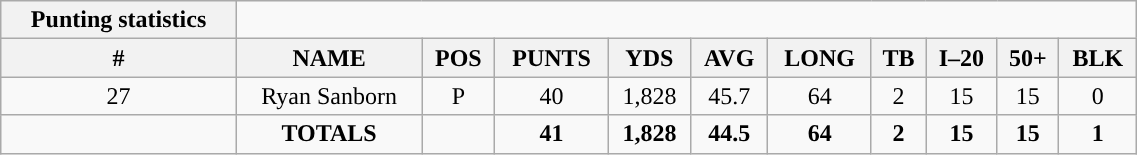<table style="width:60%; text-align:center;" class="wikitable collapsible collapsed">
<tr>
<th style="text-align:center; ">Punting statistics</th>
</tr>
<tr>
<th>#</th>
<th>NAME</th>
<th>POS</th>
<th>PUNTS</th>
<th>YDS</th>
<th>AVG</th>
<th>LONG</th>
<th>TB</th>
<th>I–20</th>
<th>50+</th>
<th>BLK</th>
</tr>
<tr>
<td>27</td>
<td>Ryan Sanborn</td>
<td>P</td>
<td>40</td>
<td>1,828</td>
<td>45.7</td>
<td>64</td>
<td>2</td>
<td>15</td>
<td>15</td>
<td>0</td>
</tr>
<tr>
<td></td>
<td><strong>TOTALS</strong></td>
<td></td>
<td><strong>41</strong></td>
<td><strong>1,828</strong></td>
<td><strong>44.5</strong></td>
<td><strong>64</strong></td>
<td><strong>2</strong></td>
<td><strong>15</strong></td>
<td><strong>15</strong></td>
<td><strong>1</strong></td>
</tr>
</table>
